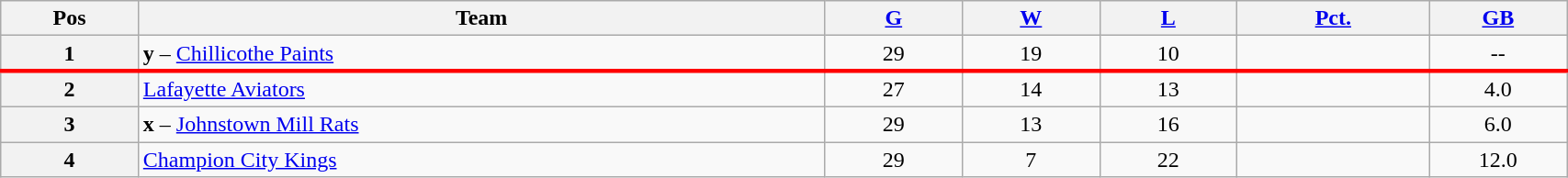<table class="wikitable plainrowheaders" width="90%" style="text-align:center;">
<tr>
<th scope="col" width="5%">Pos</th>
<th scope="col" width="25%">Team</th>
<th scope="col" width="5%"><a href='#'>G</a></th>
<th scope="col" width="5%"><a href='#'>W</a></th>
<th scope="col" width="5%"><a href='#'>L</a></th>
<th scope="col" width="7%"><a href='#'>Pct.</a></th>
<th scope="col" width="5%"><a href='#'>GB</a></th>
</tr>
<tr>
<th>1</th>
<td style="text-align:left;"><strong>y</strong> – <a href='#'>Chillicothe Paints</a></td>
<td>29</td>
<td>19</td>
<td>10</td>
<td></td>
<td>--</td>
</tr>
<tr>
</tr>
<tr |- style="border-top:3px solid red;">
<th>2</th>
<td style="text-align:left;"><a href='#'>Lafayette Aviators</a></td>
<td>27</td>
<td>14</td>
<td>13</td>
<td></td>
<td>4.0</td>
</tr>
<tr>
<th>3</th>
<td style="text-align:left;"><strong>x</strong> – <a href='#'>Johnstown Mill Rats</a></td>
<td>29</td>
<td>13</td>
<td>16</td>
<td></td>
<td>6.0</td>
</tr>
<tr>
<th>4</th>
<td style="text-align:left;"><a href='#'>Champion City Kings</a></td>
<td>29</td>
<td>7</td>
<td>22</td>
<td></td>
<td>12.0</td>
</tr>
</table>
